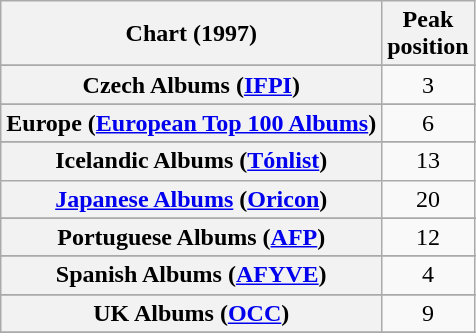<table class="wikitable sortable plainrowheaders" style="text-align:center">
<tr>
<th scope="col">Chart (1997)</th>
<th scope="col">Peak<br>position</th>
</tr>
<tr>
</tr>
<tr>
</tr>
<tr>
</tr>
<tr>
</tr>
<tr>
</tr>
<tr>
<th scope="row">Czech Albums (<a href='#'>IFPI</a>)</th>
<td>3</td>
</tr>
<tr>
</tr>
<tr>
<th scope="row">Europe (<a href='#'>European Top 100 Albums</a>)</th>
<td>6</td>
</tr>
<tr>
</tr>
<tr>
</tr>
<tr>
</tr>
<tr>
</tr>
<tr>
<th scope="row">Icelandic Albums (<a href='#'>Tónlist</a>)</th>
<td>13</td>
</tr>
<tr>
<th scope="row"><a href='#'>Japanese Albums</a> (<a href='#'>Oricon</a>)</th>
<td>20</td>
</tr>
<tr>
</tr>
<tr>
</tr>
<tr>
<th scope="row">Portuguese Albums (<a href='#'>AFP</a>)</th>
<td>12</td>
</tr>
<tr>
</tr>
<tr>
<th scope="row">Spanish Albums (<a href='#'>AFYVE</a>)</th>
<td>4</td>
</tr>
<tr>
</tr>
<tr>
</tr>
<tr>
<th scope="row">UK Albums (<a href='#'>OCC</a>)</th>
<td>9</td>
</tr>
<tr>
</tr>
</table>
